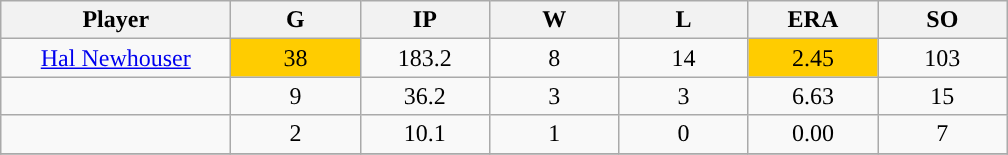<table class="wikitable sortable">
<tr>
<th bgcolor="#DDDDFF" width="16%">Player</th>
<th bgcolor="#DDDDFF" width="9%">G</th>
<th bgcolor="#DDDDFF" width="9%">IP</th>
<th bgcolor="#DDDDFF" width="9%">W</th>
<th bgcolor="#DDDDFF" width="9%">L</th>
<th bgcolor="#DDDDFF" width="9%">ERA</th>
<th bgcolor="#DDDDFF" width="9%">SO</th>
</tr>
<tr align="center">
<td><a href='#'>Hal Newhouser</a></td>
<td style="background:#fc0;">38</td>
<td>183.2</td>
<td>8</td>
<td>14</td>
<td style="background:#fc0;">2.45</td>
<td>103</td>
</tr>
<tr align=center>
<td></td>
<td>9</td>
<td>36.2</td>
<td>3</td>
<td>3</td>
<td>6.63</td>
<td>15</td>
</tr>
<tr align="center">
<td></td>
<td>2</td>
<td>10.1</td>
<td>1</td>
<td>0</td>
<td>0.00</td>
<td>7</td>
</tr>
<tr align="center">
</tr>
</table>
